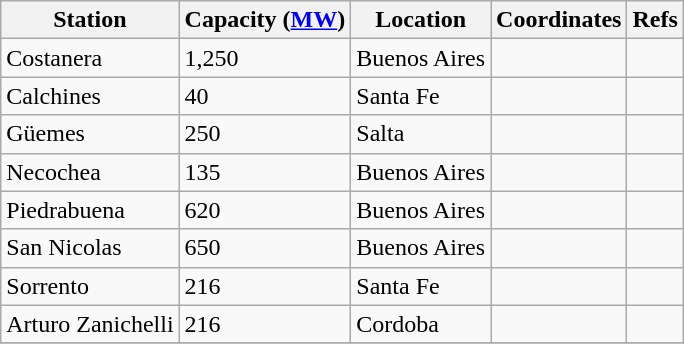<table class="wikitable sortable">
<tr>
<th>Station</th>
<th>Capacity (<a href='#'>MW</a>)</th>
<th>Location</th>
<th>Coordinates</th>
<th>Refs</th>
</tr>
<tr>
<td>Costanera</td>
<td>1,250</td>
<td>Buenos Aires </td>
<td></td>
<td></td>
</tr>
<tr>
<td>Calchines</td>
<td>40</td>
<td>Santa Fe</td>
<td></td>
<td></td>
</tr>
<tr>
<td>Güemes</td>
<td>250</td>
<td>Salta</td>
<td></td>
<td></td>
</tr>
<tr>
<td>Necochea</td>
<td>135</td>
<td>Buenos Aires</td>
<td></td>
<td></td>
</tr>
<tr>
<td>Piedrabuena</td>
<td>620</td>
<td>Buenos Aires</td>
<td></td>
<td></td>
</tr>
<tr>
<td>San Nicolas</td>
<td>650</td>
<td>Buenos Aires</td>
<td></td>
<td></td>
</tr>
<tr>
<td>Sorrento</td>
<td>216</td>
<td>Santa Fe</td>
<td></td>
<td></td>
</tr>
<tr>
<td>Arturo Zanichelli</td>
<td>216</td>
<td>Cordoba</td>
<td></td>
<td></td>
</tr>
<tr>
</tr>
</table>
